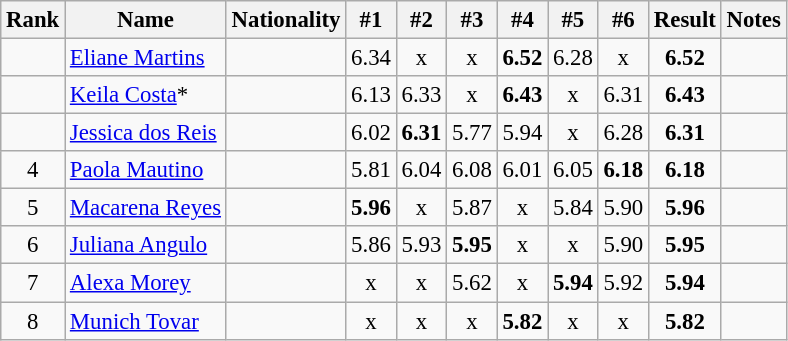<table class="wikitable sortable" style="text-align:center;font-size:95%">
<tr>
<th>Rank</th>
<th>Name</th>
<th>Nationality</th>
<th>#1</th>
<th>#2</th>
<th>#3</th>
<th>#4</th>
<th>#5</th>
<th>#6</th>
<th>Result</th>
<th>Notes</th>
</tr>
<tr>
<td></td>
<td align=left><a href='#'>Eliane Martins</a></td>
<td align=left></td>
<td>6.34</td>
<td>x</td>
<td>x</td>
<td><strong>6.52</strong></td>
<td>6.28</td>
<td>x</td>
<td><strong>6.52</strong></td>
<td></td>
</tr>
<tr>
<td></td>
<td align=left><a href='#'>Keila Costa</a>*</td>
<td align=left></td>
<td>6.13</td>
<td>6.33</td>
<td>x</td>
<td><strong>6.43</strong></td>
<td>x</td>
<td>6.31</td>
<td><strong>6.43</strong></td>
<td></td>
</tr>
<tr>
<td></td>
<td align=left><a href='#'>Jessica dos Reis</a></td>
<td align=left></td>
<td>6.02</td>
<td><strong>6.31</strong></td>
<td>5.77</td>
<td>5.94</td>
<td>x</td>
<td>6.28</td>
<td><strong>6.31</strong></td>
<td></td>
</tr>
<tr>
<td>4</td>
<td align=left><a href='#'>Paola Mautino</a></td>
<td align=left></td>
<td>5.81</td>
<td>6.04</td>
<td>6.08</td>
<td>6.01</td>
<td>6.05</td>
<td><strong>6.18</strong></td>
<td><strong>6.18</strong></td>
<td></td>
</tr>
<tr>
<td>5</td>
<td align=left><a href='#'>Macarena Reyes</a></td>
<td align=left></td>
<td><strong>5.96</strong></td>
<td>x</td>
<td>5.87</td>
<td>x</td>
<td>5.84</td>
<td>5.90</td>
<td><strong>5.96</strong></td>
<td></td>
</tr>
<tr>
<td>6</td>
<td align=left><a href='#'>Juliana Angulo</a></td>
<td align=left></td>
<td>5.86</td>
<td>5.93</td>
<td><strong>5.95</strong></td>
<td>x</td>
<td>x</td>
<td>5.90</td>
<td><strong>5.95</strong></td>
<td></td>
</tr>
<tr>
<td>7</td>
<td align=left><a href='#'>Alexa Morey</a></td>
<td align=left></td>
<td>x</td>
<td>x</td>
<td>5.62</td>
<td>x</td>
<td><strong>5.94</strong></td>
<td>5.92</td>
<td><strong>5.94</strong></td>
<td></td>
</tr>
<tr>
<td>8</td>
<td align=left><a href='#'>Munich Tovar</a></td>
<td align=left></td>
<td>x</td>
<td>x</td>
<td>x</td>
<td><strong>5.82</strong></td>
<td>x</td>
<td>x</td>
<td><strong>5.82</strong></td>
<td></td>
</tr>
</table>
